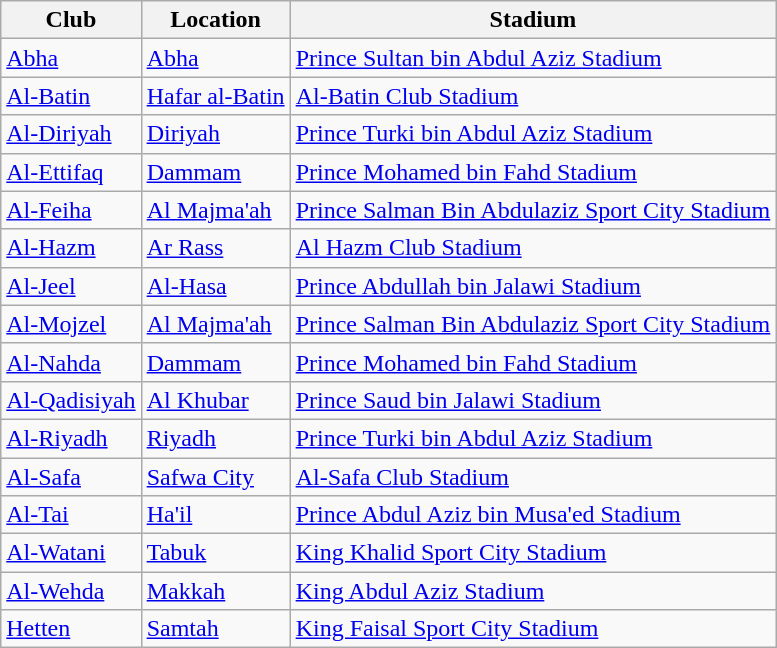<table class="wikitable sortable">
<tr>
<th>Club</th>
<th>Location</th>
<th>Stadium</th>
</tr>
<tr>
<td><a href='#'>Abha</a></td>
<td><a href='#'>Abha</a></td>
<td><a href='#'>Prince Sultan bin Abdul Aziz Stadium</a></td>
</tr>
<tr>
<td><a href='#'>Al-Batin</a></td>
<td><a href='#'>Hafar al-Batin</a></td>
<td><a href='#'>Al-Batin Club Stadium</a></td>
</tr>
<tr>
<td><a href='#'>Al-Diriyah</a></td>
<td><a href='#'>Diriyah</a></td>
<td><a href='#'>Prince Turki bin Abdul Aziz Stadium</a></td>
</tr>
<tr>
<td><a href='#'>Al-Ettifaq</a></td>
<td><a href='#'>Dammam</a></td>
<td><a href='#'>Prince Mohamed bin Fahd Stadium</a></td>
</tr>
<tr>
<td><a href='#'>Al-Feiha</a></td>
<td><a href='#'>Al Majma'ah</a></td>
<td><a href='#'>Prince Salman Bin Abdulaziz Sport City Stadium</a></td>
</tr>
<tr>
<td><a href='#'>Al-Hazm</a></td>
<td><a href='#'>Ar Rass</a></td>
<td><a href='#'>Al Hazm Club Stadium</a></td>
</tr>
<tr>
<td><a href='#'>Al-Jeel</a></td>
<td><a href='#'>Al-Hasa</a></td>
<td><a href='#'>Prince Abdullah bin Jalawi Stadium</a></td>
</tr>
<tr>
<td><a href='#'>Al-Mojzel</a></td>
<td><a href='#'>Al Majma'ah</a></td>
<td><a href='#'>Prince Salman Bin Abdulaziz Sport City Stadium</a></td>
</tr>
<tr>
<td><a href='#'>Al-Nahda</a></td>
<td><a href='#'>Dammam</a></td>
<td><a href='#'>Prince Mohamed bin Fahd Stadium</a></td>
</tr>
<tr>
<td><a href='#'>Al-Qadisiyah</a></td>
<td><a href='#'>Al Khubar</a></td>
<td><a href='#'>Prince Saud bin Jalawi Stadium</a></td>
</tr>
<tr>
<td><a href='#'>Al-Riyadh</a></td>
<td><a href='#'>Riyadh</a></td>
<td><a href='#'>Prince Turki bin Abdul Aziz Stadium</a></td>
</tr>
<tr>
<td><a href='#'>Al-Safa</a></td>
<td><a href='#'>Safwa City</a></td>
<td><a href='#'>Al-Safa Club Stadium</a></td>
</tr>
<tr>
<td><a href='#'>Al-Tai</a></td>
<td><a href='#'>Ha'il</a></td>
<td><a href='#'>Prince Abdul Aziz bin Musa'ed Stadium</a></td>
</tr>
<tr>
<td><a href='#'>Al-Watani</a></td>
<td><a href='#'>Tabuk</a></td>
<td><a href='#'>King Khalid Sport City Stadium</a></td>
</tr>
<tr>
<td><a href='#'>Al-Wehda</a></td>
<td><a href='#'>Makkah</a></td>
<td><a href='#'>King Abdul Aziz Stadium</a></td>
</tr>
<tr>
<td><a href='#'>Hetten</a></td>
<td><a href='#'>Samtah</a></td>
<td><a href='#'>King Faisal Sport City Stadium</a></td>
</tr>
</table>
